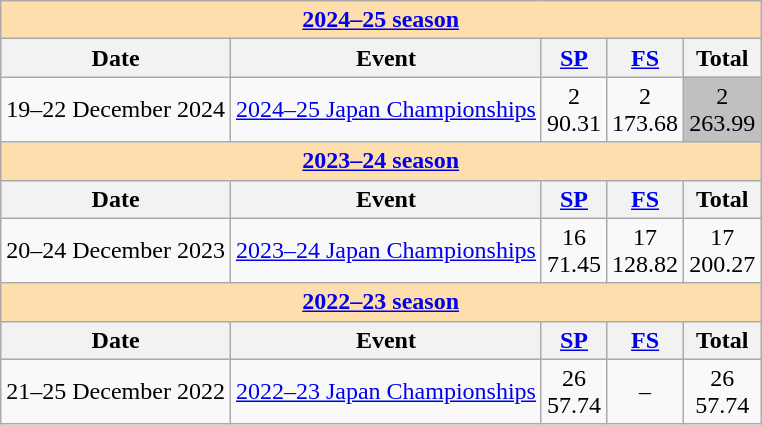<table class="wikitable">
<tr>
<th colspan="5" style="background-color: #ffdead; " align="center"><a href='#'>2024–25 season</a></th>
</tr>
<tr>
<th>Date</th>
<th>Event</th>
<th><a href='#'>SP</a></th>
<th><a href='#'>FS</a></th>
<th>Total</th>
</tr>
<tr>
<td>19–22 December 2024</td>
<td><a href='#'>2024–25 Japan Championships</a></td>
<td align=center>2 <br> 90.31</td>
<td align=center>2 <br> 173.68</td>
<td align=center bgcolor=silver>2 <br> 263.99</td>
</tr>
<tr>
<th colspan="5" style="background-color: #ffdead; " align="center"><a href='#'>2023–24 season</a></th>
</tr>
<tr>
<th>Date</th>
<th>Event</th>
<th><a href='#'>SP</a></th>
<th><a href='#'>FS</a></th>
<th>Total</th>
</tr>
<tr>
<td>20–24 December 2023</td>
<td><a href='#'>2023–24 Japan Championships</a></td>
<td align=center>16 <br> 71.45</td>
<td align=center>17 <br> 128.82</td>
<td align=center>17 <br> 200.27</td>
</tr>
<tr>
<th colspan="5" style="background-color: #ffdead; " align="center"><a href='#'>2022–23 season</a></th>
</tr>
<tr>
<th>Date</th>
<th>Event</th>
<th><a href='#'>SP</a></th>
<th><a href='#'>FS</a></th>
<th>Total</th>
</tr>
<tr>
<td>21–25 December 2022</td>
<td><a href='#'>2022–23 Japan Championships</a></td>
<td align=center>26 <br> 57.74</td>
<td align=center>–</td>
<td align=center>26 <br> 57.74</td>
</tr>
</table>
